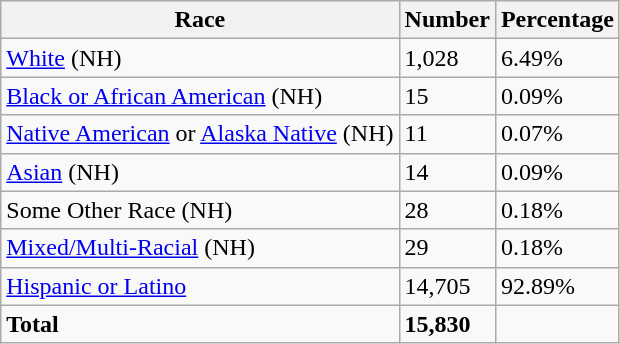<table class="wikitable">
<tr>
<th>Race</th>
<th>Number</th>
<th>Percentage</th>
</tr>
<tr>
<td><a href='#'>White</a> (NH)</td>
<td>1,028</td>
<td>6.49%</td>
</tr>
<tr>
<td><a href='#'>Black or African American</a> (NH)</td>
<td>15</td>
<td>0.09%</td>
</tr>
<tr>
<td><a href='#'>Native American</a> or <a href='#'>Alaska Native</a> (NH)</td>
<td>11</td>
<td>0.07%</td>
</tr>
<tr>
<td><a href='#'>Asian</a> (NH)</td>
<td>14</td>
<td>0.09%</td>
</tr>
<tr>
<td>Some Other Race (NH)</td>
<td>28</td>
<td>0.18%</td>
</tr>
<tr>
<td><a href='#'>Mixed/Multi-Racial</a> (NH)</td>
<td>29</td>
<td>0.18%</td>
</tr>
<tr>
<td><a href='#'>Hispanic or Latino</a></td>
<td>14,705</td>
<td>92.89%</td>
</tr>
<tr>
<td><strong>Total</strong></td>
<td><strong>15,830</strong></td>
<td></td>
</tr>
</table>
